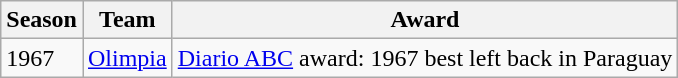<table class="wikitable">
<tr>
<th>Season</th>
<th>Team</th>
<th>Award</th>
</tr>
<tr>
<td>1967</td>
<td><a href='#'>Olimpia</a></td>
<td><a href='#'>Diario ABC</a> award: 1967 best left back in Paraguay</td>
</tr>
</table>
